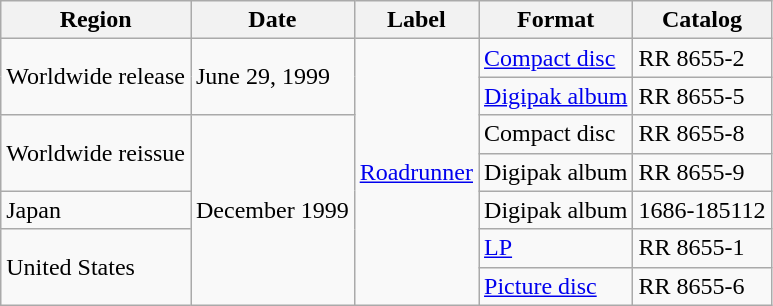<table class="wikitable">
<tr>
<th>Region</th>
<th>Date</th>
<th>Label</th>
<th>Format</th>
<th>Catalog</th>
</tr>
<tr>
<td rowspan="2">Worldwide release</td>
<td rowspan="2">June 29, 1999</td>
<td rowspan="7"><a href='#'>Roadrunner</a></td>
<td><a href='#'>Compact disc</a></td>
<td>RR 8655-2</td>
</tr>
<tr>
<td><a href='#'>Digipak album</a></td>
<td>RR 8655-5</td>
</tr>
<tr>
<td rowspan="2">Worldwide reissue</td>
<td rowspan="5">December 1999</td>
<td>Compact disc</td>
<td>RR 8655-8</td>
</tr>
<tr>
<td>Digipak album</td>
<td>RR 8655-9</td>
</tr>
<tr>
<td>Japan</td>
<td>Digipak album</td>
<td>1686-185112</td>
</tr>
<tr>
<td rowspan="2">United States</td>
<td><a href='#'>LP</a></td>
<td>RR 8655-1</td>
</tr>
<tr>
<td><a href='#'>Picture disc</a></td>
<td>RR 8655-6</td>
</tr>
</table>
